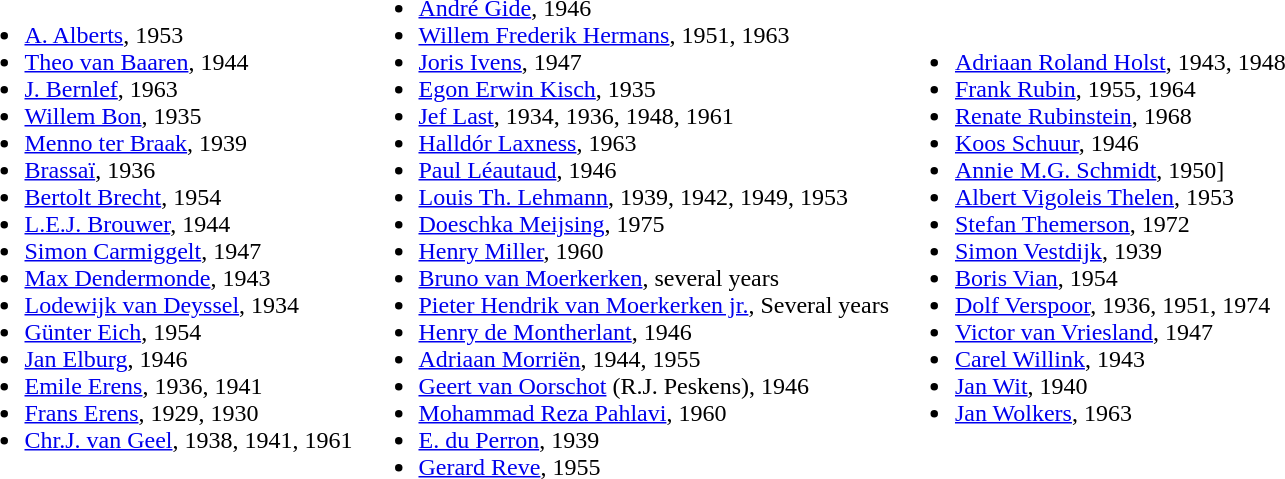<table class="vatop">
<tr>
<td><br><ul><li><a href='#'>A. Alberts</a>, 1953</li><li><a href='#'>Theo van Baaren</a>, 1944</li><li><a href='#'>J. Bernlef</a>, 1963</li><li><a href='#'>Willem Bon</a>, 1935</li><li><a href='#'>Menno ter Braak</a>, 1939</li><li><a href='#'>Brassaï</a>, 1936</li><li><a href='#'>Bertolt Brecht</a>, 1954</li><li><a href='#'>L.E.J. Brouwer</a>, 1944</li><li><a href='#'>Simon Carmiggelt</a>, 1947</li><li><a href='#'>Max Dendermonde</a>, 1943</li><li><a href='#'>Lodewijk van Deyssel</a>, 1934</li><li><a href='#'>Günter Eich</a>, 1954</li><li><a href='#'>Jan Elburg</a>, 1946</li><li><a href='#'>Emile Erens</a>, 1936, 1941</li><li><a href='#'>Frans Erens</a>, 1929, 1930</li><li><a href='#'>Chr.J. van Geel</a>, 1938, 1941, 1961</li></ul></td>
<td><br><ul><li><a href='#'>André Gide</a>, 1946</li><li><a href='#'>Willem Frederik Hermans</a>, 1951, 1963</li><li><a href='#'>Joris Ivens</a>, 1947</li><li><a href='#'>Egon Erwin Kisch</a>, 1935</li><li><a href='#'>Jef Last</a>, 1934, 1936, 1948, 1961</li><li><a href='#'>Halldór Laxness</a>, 1963</li><li><a href='#'>Paul Léautaud</a>, 1946</li><li><a href='#'>Louis Th. Lehmann</a>, 1939, 1942, 1949, 1953</li><li><a href='#'>Doeschka Meijsing</a>, 1975</li><li><a href='#'>Henry Miller</a>, 1960</li><li><a href='#'>Bruno van Moerkerken</a>, several years</li><li><a href='#'>Pieter Hendrik van Moerkerken jr.</a>, Several years</li><li><a href='#'>Henry de Montherlant</a>, 1946</li><li><a href='#'>Adriaan Morriën</a>, 1944, 1955</li><li><a href='#'>Geert van Oorschot</a> (R.J. Peskens), 1946</li><li><a href='#'>Mohammad Reza Pahlavi</a>, 1960</li><li><a href='#'>E. du Perron</a>, 1939</li><li><a href='#'>Gerard Reve</a>, 1955</li></ul></td>
<td><br><ul><li><a href='#'>Adriaan Roland Holst</a>, 1943, 1948</li><li><a href='#'>Frank Rubin</a>, 1955, 1964</li><li><a href='#'>Renate Rubinstein</a>, 1968</li><li><a href='#'>Koos Schuur</a>, 1946</li><li><a href='#'>Annie M.G. Schmidt</a>, 1950]</li><li><a href='#'>Albert Vigoleis Thelen</a>, 1953</li><li><a href='#'>Stefan Themerson</a>, 1972</li><li><a href='#'>Simon Vestdijk</a>, 1939</li><li><a href='#'>Boris Vian</a>, 1954</li><li><a href='#'>Dolf Verspoor</a>, 1936, 1951, 1974</li><li><a href='#'>Victor van Vriesland</a>, 1947</li><li><a href='#'>Carel Willink</a>, 1943</li><li><a href='#'>Jan Wit</a>, 1940</li><li><a href='#'>Jan Wolkers</a>, 1963</li></ul></td>
</tr>
</table>
